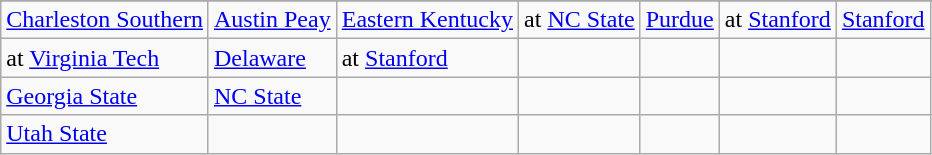<table class="wikitable">
<tr>
</tr>
<tr>
<td><a href='#'>Charleston Southern</a></td>
<td><a href='#'>Austin Peay</a></td>
<td><a href='#'>Eastern Kentucky</a></td>
<td>at <a href='#'>NC State</a></td>
<td><a href='#'>Purdue</a></td>
<td>at <a href='#'>Stanford</a></td>
<td><a href='#'>Stanford</a></td>
</tr>
<tr>
<td>at <a href='#'>Virginia Tech</a></td>
<td><a href='#'>Delaware</a></td>
<td>at <a href='#'>Stanford</a></td>
<td></td>
<td></td>
<td></td>
<td></td>
</tr>
<tr>
<td><a href='#'>Georgia State</a></td>
<td><a href='#'>NC State</a></td>
<td></td>
<td></td>
<td></td>
<td></td>
<td></td>
</tr>
<tr>
<td><a href='#'>Utah State</a></td>
<td></td>
<td></td>
<td></td>
<td></td>
<td></td>
<td></td>
</tr>
</table>
